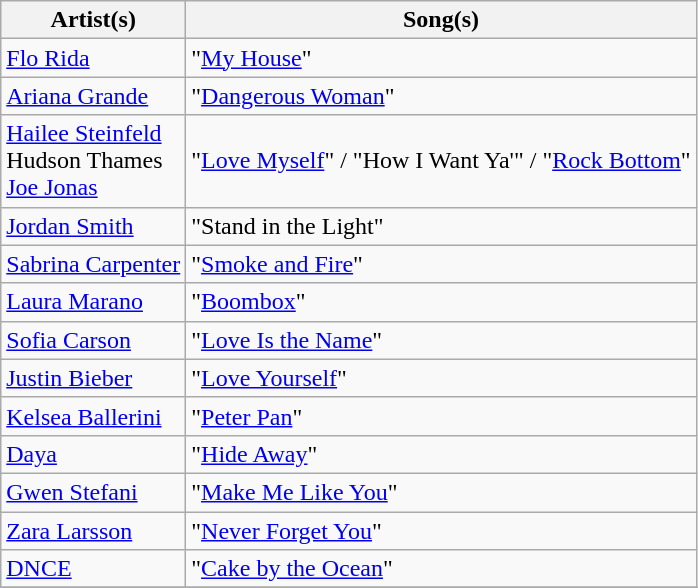<table class="wikitable plainrowheaders">
<tr>
<th scope="col">Artist(s)</th>
<th scope="col">Song(s)</th>
</tr>
<tr>
<td><a href='#'>Flo Rida</a></td>
<td>"<a href='#'>My House</a>"</td>
</tr>
<tr>
<td><a href='#'>Ariana Grande</a></td>
<td>"<a href='#'>Dangerous Woman</a>"</td>
</tr>
<tr>
<td><a href='#'>Hailee Steinfeld</a><br>Hudson Thames<br><a href='#'>Joe Jonas</a></td>
<td>"<a href='#'>Love Myself</a>" / "How I Want Ya'" / "<a href='#'>Rock Bottom</a>"</td>
</tr>
<tr>
<td><a href='#'>Jordan Smith</a></td>
<td>"Stand in the Light"</td>
</tr>
<tr>
<td><a href='#'>Sabrina Carpenter</a></td>
<td>"<a href='#'>Smoke and Fire</a>"</td>
</tr>
<tr>
<td><a href='#'>Laura Marano</a></td>
<td>"<a href='#'>Boombox</a>"</td>
</tr>
<tr>
<td><a href='#'>Sofia Carson</a></td>
<td>"<a href='#'>Love Is the Name</a>"</td>
</tr>
<tr>
<td><a href='#'>Justin Bieber</a></td>
<td>"<a href='#'>Love Yourself</a>"<br></td>
</tr>
<tr>
<td><a href='#'>Kelsea Ballerini</a></td>
<td>"<a href='#'>Peter Pan</a>"</td>
</tr>
<tr>
<td><a href='#'>Daya</a></td>
<td>"<a href='#'>Hide Away</a>"</td>
</tr>
<tr>
<td><a href='#'>Gwen Stefani</a></td>
<td>"<a href='#'>Make Me Like You</a>"</td>
</tr>
<tr>
<td><a href='#'>Zara Larsson</a></td>
<td>"<a href='#'>Never Forget You</a>"</td>
</tr>
<tr>
<td><a href='#'>DNCE</a></td>
<td>"<a href='#'>Cake by the Ocean</a>"</td>
</tr>
<tr>
</tr>
</table>
